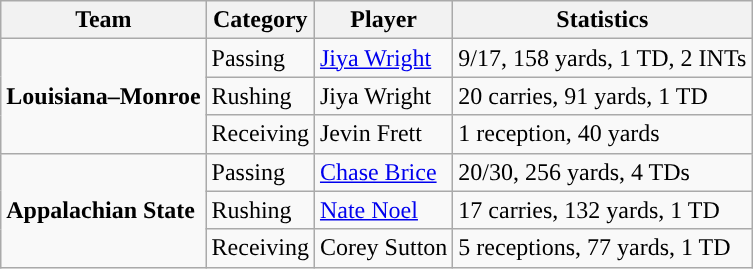<table class="wikitable" style="float: left;">
<tr>
<th>Team</th>
<th>Category</th>
<th>Player</th>
<th>Statistics</th>
</tr>
<tr>
<td rowspan=3><strong>Louisiana–Monroe</strong></td>
<td>Passing</td>
<td><a href='#'>Jiya Wright</a></td>
<td>9/17, 158 yards, 1 TD, 2 INTs</td>
</tr>
<tr>
<td>Rushing</td>
<td>Jiya Wright</td>
<td>20 carries, 91 yards, 1 TD</td>
</tr>
<tr>
<td>Receiving</td>
<td>Jevin Frett</td>
<td>1 reception, 40 yards</td>
</tr>
<tr>
<td rowspan=3><strong>Appalachian State</strong></td>
<td>Passing</td>
<td><a href='#'>Chase Brice</a></td>
<td>20/30, 256 yards, 4 TDs</td>
</tr>
<tr>
<td>Rushing</td>
<td><a href='#'>Nate Noel</a></td>
<td>17 carries, 132 yards, 1 TD</td>
</tr>
<tr>
<td>Receiving</td>
<td>Corey Sutton</td>
<td>5 receptions, 77 yards, 1 TD</td>
</tr>
</table>
